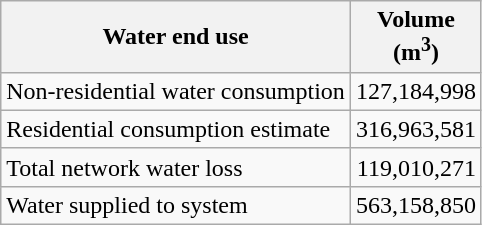<table class="wikitable">
<tr>
<th>Water end use</th>
<th>Volume<br> (m<sup>3</sup>)</th>
</tr>
<tr>
<td>Non-residential water consumption</td>
<td align="right">127,184,998</td>
</tr>
<tr>
<td>Residential consumption estimate</td>
<td align="right">316,963,581</td>
</tr>
<tr>
<td>Total network water loss</td>
<td align="right">119,010,271</td>
</tr>
<tr>
<td>Water supplied to system</td>
<td align="right">563,158,850</td>
</tr>
</table>
